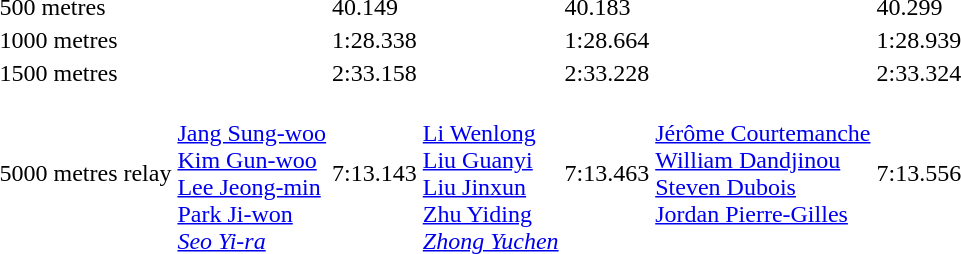<table>
<tr>
<td>500 metres</td>
<td></td>
<td>40.149</td>
<td></td>
<td>40.183</td>
<td></td>
<td>40.299</td>
</tr>
<tr>
<td>1000 metres</td>
<td></td>
<td>1:28.338</td>
<td></td>
<td>1:28.664</td>
<td></td>
<td>1:28.939</td>
</tr>
<tr>
<td>1500 metres</td>
<td></td>
<td>2:33.158</td>
<td></td>
<td>2:33.228</td>
<td></td>
<td>2:33.324</td>
</tr>
<tr>
<td>5000 metres relay</td>
<td valign=top><br><a href='#'>Jang Sung-woo</a><br><a href='#'>Kim Gun-woo</a><br><a href='#'>Lee Jeong-min</a><br><a href='#'>Park Ji-won</a><br><em><a href='#'>Seo Yi-ra</a></em></td>
<td>7:13.143</td>
<td valign=top><br><a href='#'>Li Wenlong</a><br><a href='#'>Liu Guanyi</a><br><a href='#'>Liu Jinxun</a><br><a href='#'>Zhu Yiding</a><br><em><a href='#'>Zhong Yuchen</a></em></td>
<td>7:13.463</td>
<td valign=top><br><a href='#'>Jérôme Courtemanche</a><br><a href='#'>William Dandjinou</a><br><a href='#'>Steven Dubois</a><br><a href='#'>Jordan Pierre-Gilles</a></td>
<td>7:13.556</td>
</tr>
</table>
